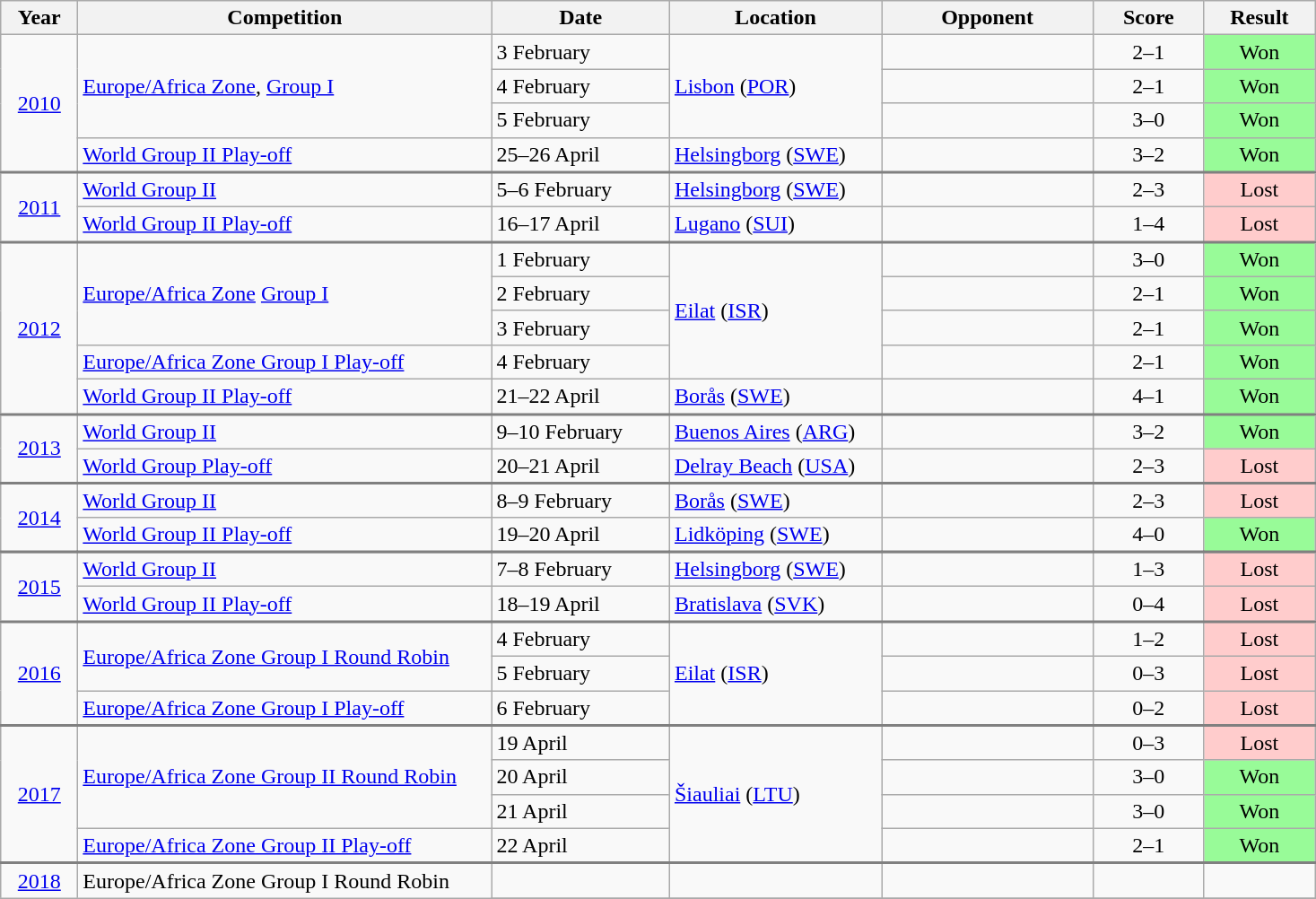<table class="wikitable">
<tr>
<th width="50">Year</th>
<th width="300">Competition</th>
<th width="125">Date</th>
<th width="150">Location</th>
<th width="150">Opponent</th>
<th width="75">Score</th>
<th width="75">Result</th>
</tr>
<tr>
<td align="center" rowspan="4"><a href='#'>2010</a></td>
<td rowspan="3"><a href='#'>Europe/Africa Zone</a>, <a href='#'>Group I</a></td>
<td>3 February</td>
<td rowspan="3"><a href='#'>Lisbon</a> (<a href='#'>POR</a>)</td>
<td></td>
<td align="center">2–1</td>
<td align="center" bgcolor="#98FB98">Won</td>
</tr>
<tr>
<td>4 February</td>
<td></td>
<td align="center">2–1</td>
<td align="center" bgcolor="#98FB98">Won</td>
</tr>
<tr>
<td>5 February</td>
<td></td>
<td align="center">3–0</td>
<td align="center" bgcolor="#98FB98">Won</td>
</tr>
<tr>
<td><a href='#'>World Group II Play-off</a></td>
<td>25–26 April</td>
<td><a href='#'>Helsingborg</a> (<a href='#'>SWE</a>)</td>
<td></td>
<td align="center">3–2</td>
<td align="center" bgcolor="#98FB98">Won</td>
</tr>
<tr style="border-top:2px solid gray;">
<td align="center" rowspan="2"><a href='#'>2011</a></td>
<td><a href='#'>World Group II</a></td>
<td>5–6 February</td>
<td><a href='#'>Helsingborg</a> (<a href='#'>SWE</a>)</td>
<td></td>
<td align="center">2–3</td>
<td align="center" bgcolor="#ffcccc">Lost</td>
</tr>
<tr>
<td><a href='#'>World Group II Play-off</a></td>
<td>16–17 April</td>
<td><a href='#'>Lugano</a> (<a href='#'>SUI</a>)</td>
<td></td>
<td align="center">1–4</td>
<td align="center" bgcolor="#ffcccc">Lost</td>
</tr>
<tr style="border-top:2px solid gray;">
<td align="center" rowspan="5"><a href='#'>2012</a></td>
<td rowspan="3"><a href='#'>Europe/Africa Zone</a> <a href='#'>Group I</a></td>
<td>1 February</td>
<td rowspan="4"><a href='#'>Eilat</a> (<a href='#'>ISR</a>)</td>
<td></td>
<td align="center">3–0</td>
<td align="center" bgcolor="#98FB98">Won</td>
</tr>
<tr>
<td>2 February</td>
<td></td>
<td align="center">2–1</td>
<td align="center" bgcolor="#98FB98">Won</td>
</tr>
<tr>
<td>3 February</td>
<td></td>
<td align="center">2–1</td>
<td align="center" bgcolor="#98FB98">Won</td>
</tr>
<tr>
<td><a href='#'>Europe/Africa Zone Group I Play-off</a></td>
<td>4 February</td>
<td></td>
<td align="center">2–1</td>
<td align="center" bgcolor="#98FB98">Won</td>
</tr>
<tr>
<td><a href='#'>World Group II Play-off</a></td>
<td>21–22 April</td>
<td><a href='#'>Borås</a> (<a href='#'>SWE</a>)</td>
<td></td>
<td align="center">4–1</td>
<td align="center" bgcolor="#98FB98">Won</td>
</tr>
<tr style="border-top:2px solid gray;">
<td align="center" rowspan="2"><a href='#'>2013</a></td>
<td><a href='#'>World Group II</a></td>
<td>9–10 February</td>
<td><a href='#'>Buenos Aires</a> (<a href='#'>ARG</a>)</td>
<td></td>
<td align="center">3–2</td>
<td align="center" bgcolor="#98FB98">Won</td>
</tr>
<tr>
<td><a href='#'>World Group Play-off</a></td>
<td>20–21 April</td>
<td><a href='#'>Delray Beach</a> (<a href='#'>USA</a>)</td>
<td></td>
<td align="center">2–3</td>
<td align="center" bgcolor="#ffcccc">Lost</td>
</tr>
<tr>
</tr>
<tr style="border-top:2px solid gray;">
<td align="center" rowspan="2"><a href='#'>2014</a></td>
<td><a href='#'>World Group II</a></td>
<td>8–9 February</td>
<td><a href='#'>Borås</a> (<a href='#'>SWE</a>)</td>
<td></td>
<td align="center">2–3</td>
<td align="center" bgcolor="#ffcccc">Lost</td>
</tr>
<tr>
<td><a href='#'>World Group II Play-off</a></td>
<td>19–20 April</td>
<td><a href='#'>Lidköping</a> (<a href='#'>SWE</a>)</td>
<td></td>
<td align="center">4–0</td>
<td align="center" bgcolor="#98FB98">Won</td>
</tr>
<tr>
</tr>
<tr>
</tr>
<tr style="border-top:2px solid gray;">
<td align="center" rowspan="2"><a href='#'>2015</a></td>
<td><a href='#'>World Group II</a></td>
<td>7–8 February</td>
<td><a href='#'>Helsingborg</a> (<a href='#'>SWE</a>)</td>
<td></td>
<td align="center">1–3</td>
<td align="center" bgcolor="#ffcccc">Lost</td>
</tr>
<tr>
<td><a href='#'>World Group II Play-off</a></td>
<td>18–19 April</td>
<td><a href='#'>Bratislava</a> (<a href='#'>SVK</a>)</td>
<td></td>
<td align="center">0–4</td>
<td align="center" bgcolor="#ffcccc">Lost</td>
</tr>
<tr style="border-top:2px solid gray;">
<td align="center" rowspan="3"><a href='#'>2016</a></td>
<td rowspan="2"><a href='#'>Europe/Africa Zone Group I Round Robin</a></td>
<td>4 February</td>
<td rowspan="3"><a href='#'>Eilat</a> (<a href='#'>ISR</a>)</td>
<td></td>
<td align="center">1–2</td>
<td align="center" bgcolor="#ffcccc">Lost</td>
</tr>
<tr>
<td>5 February</td>
<td></td>
<td align="center">0–3</td>
<td align="center" bgcolor="#ffcccc">Lost</td>
</tr>
<tr>
<td><a href='#'>Europe/Africa Zone Group I Play-off</a></td>
<td>6 February</td>
<td></td>
<td align="center">0–2</td>
<td align="center" bgcolor="#ffcccc">Lost</td>
</tr>
<tr style="border-top:2px solid gray;">
<td align="center" rowspan="4"><a href='#'>2017</a></td>
<td rowspan="3"><a href='#'>Europe/Africa Zone Group II Round Robin</a></td>
<td>19 April</td>
<td rowspan="4"><a href='#'>Šiauliai</a> (<a href='#'>LTU</a>)</td>
<td></td>
<td align="center">0–3</td>
<td align="center" bgcolor="#ffcccc">Lost</td>
</tr>
<tr>
<td>20 April</td>
<td></td>
<td align="center">3–0</td>
<td align="center" bgcolor="#98FB98">Won</td>
</tr>
<tr>
<td>21 April</td>
<td></td>
<td align="center">3–0</td>
<td align="center" bgcolor="#98FB98">Won</td>
</tr>
<tr>
<td><a href='#'>Europe/Africa Zone Group II Play-off</a></td>
<td>22 April</td>
<td></td>
<td align="center">2–1</td>
<td align="center" bgcolor="#98FB98">Won</td>
</tr>
<tr style="border-top:2px solid gray;">
<td align="center" rowspan="4"><a href='#'>2018</a></td>
<td rowspan="3">Europe/Africa Zone Group I Round Robin</td>
<td></td>
<td></td>
<td></td>
<td></td>
<td></td>
</tr>
<tr>
</tr>
</table>
